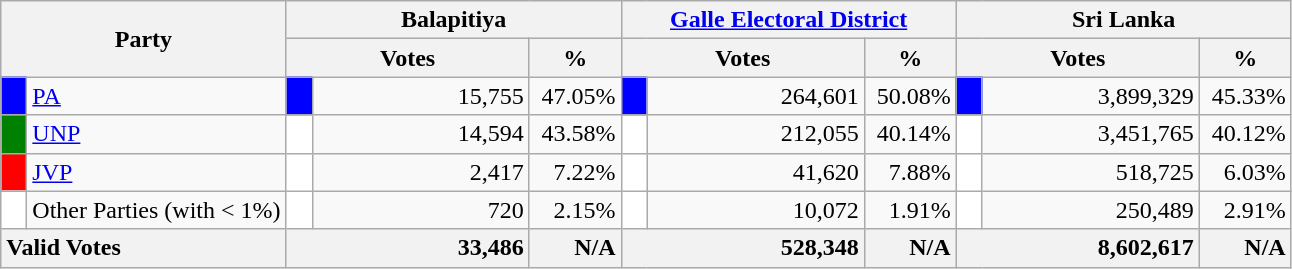<table class="wikitable">
<tr>
<th colspan="2" width="144px"rowspan="2">Party</th>
<th colspan="3" width="216px">Balapitiya</th>
<th colspan="3" width="216px"><a href='#'>Galle Electoral District</a></th>
<th colspan="3" width="216px">Sri Lanka</th>
</tr>
<tr>
<th colspan="2" width="144px">Votes</th>
<th>%</th>
<th colspan="2" width="144px">Votes</th>
<th>%</th>
<th colspan="2" width="144px">Votes</th>
<th>%</th>
</tr>
<tr>
<td style="background-color:blue;" width="10px"></td>
<td style="text-align:left;"><a href='#'>PA</a></td>
<td style="background-color:blue;" width="10px"></td>
<td style="text-align:right;">15,755</td>
<td style="text-align:right;">47.05%</td>
<td style="background-color:blue;" width="10px"></td>
<td style="text-align:right;">264,601</td>
<td style="text-align:right;">50.08%</td>
<td style="background-color:blue;" width="10px"></td>
<td style="text-align:right;">3,899,329</td>
<td style="text-align:right;">45.33%</td>
</tr>
<tr>
<td style="background-color:green;" width="10px"></td>
<td style="text-align:left;"><a href='#'>UNP</a></td>
<td style="background-color:white;" width="10px"></td>
<td style="text-align:right;">14,594</td>
<td style="text-align:right;">43.58%</td>
<td style="background-color:white;" width="10px"></td>
<td style="text-align:right;">212,055</td>
<td style="text-align:right;">40.14%</td>
<td style="background-color:white;" width="10px"></td>
<td style="text-align:right;">3,451,765</td>
<td style="text-align:right;">40.12%</td>
</tr>
<tr>
<td style="background-color:red;" width="10px"></td>
<td style="text-align:left;"><a href='#'>JVP</a></td>
<td style="background-color:white;" width="10px"></td>
<td style="text-align:right;">2,417</td>
<td style="text-align:right;">7.22%</td>
<td style="background-color:white;" width="10px"></td>
<td style="text-align:right;">41,620</td>
<td style="text-align:right;">7.88%</td>
<td style="background-color:white;" width="10px"></td>
<td style="text-align:right;">518,725</td>
<td style="text-align:right;">6.03%</td>
</tr>
<tr>
<td style="background-color:white;" width="10px"></td>
<td style="text-align:left;">Other Parties (with < 1%)</td>
<td style="background-color:white;" width="10px"></td>
<td style="text-align:right;">720</td>
<td style="text-align:right;">2.15%</td>
<td style="background-color:white;" width="10px"></td>
<td style="text-align:right;">10,072</td>
<td style="text-align:right;">1.91%</td>
<td style="background-color:white;" width="10px"></td>
<td style="text-align:right;">250,489</td>
<td style="text-align:right;">2.91%</td>
</tr>
<tr>
<th colspan="2" width="144px"style="text-align:left;">Valid Votes</th>
<th style="text-align:right;"colspan="2" width="144px">33,486</th>
<th style="text-align:right;">N/A</th>
<th style="text-align:right;"colspan="2" width="144px">528,348</th>
<th style="text-align:right;">N/A</th>
<th style="text-align:right;"colspan="2" width="144px">8,602,617</th>
<th style="text-align:right;">N/A</th>
</tr>
</table>
